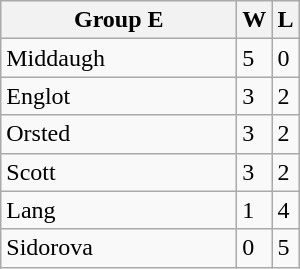<table class="wikitable">
<tr>
<th width=150>Group E</th>
<th>W</th>
<th>L</th>
</tr>
<tr>
<td> Middaugh</td>
<td>5</td>
<td>0</td>
</tr>
<tr>
<td> Englot</td>
<td>3</td>
<td>2</td>
</tr>
<tr>
<td> Orsted</td>
<td>3</td>
<td>2</td>
</tr>
<tr>
<td> Scott</td>
<td>3</td>
<td>2</td>
</tr>
<tr>
<td> Lang</td>
<td>1</td>
<td>4</td>
</tr>
<tr>
<td> Sidorova</td>
<td>0</td>
<td>5</td>
</tr>
</table>
